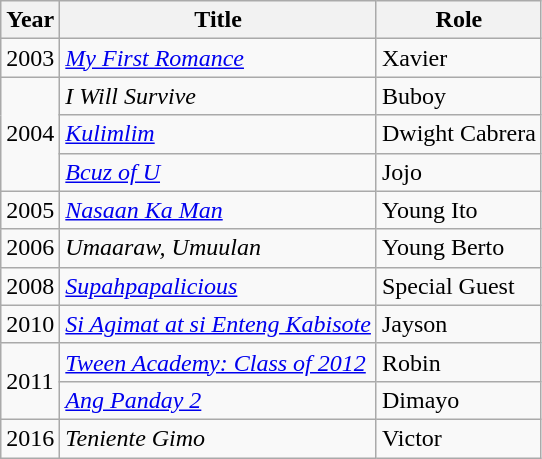<table class="wikitable">
<tr>
<th>Year</th>
<th>Title</th>
<th>Role</th>
</tr>
<tr>
<td>2003</td>
<td><em><a href='#'>My First Romance</a></em></td>
<td>Xavier</td>
</tr>
<tr>
<td rowspan="3">2004</td>
<td><em>I Will Survive</em></td>
<td>Buboy</td>
</tr>
<tr>
<td><em><a href='#'>Kulimlim</a></em></td>
<td>Dwight Cabrera</td>
</tr>
<tr>
<td><em><a href='#'>Bcuz of U</a></em></td>
<td>Jojo</td>
</tr>
<tr>
<td>2005</td>
<td><em><a href='#'>Nasaan Ka Man</a></em></td>
<td>Young Ito</td>
</tr>
<tr>
<td>2006</td>
<td><em>Umaaraw, Umuulan</em></td>
<td>Young Berto</td>
</tr>
<tr>
<td>2008</td>
<td><em><a href='#'>Supahpapalicious</a></em></td>
<td>Special Guest</td>
</tr>
<tr>
<td>2010</td>
<td><em><a href='#'>Si Agimat at si Enteng Kabisote</a></em></td>
<td>Jayson</td>
</tr>
<tr>
<td rowspan="2">2011</td>
<td><em><a href='#'>Tween Academy: Class of 2012</a></em></td>
<td>Robin</td>
</tr>
<tr>
<td><em><a href='#'>Ang Panday 2</a></em></td>
<td>Dimayo</td>
</tr>
<tr>
<td>2016</td>
<td><em>Teniente Gimo</em></td>
<td>Victor</td>
</tr>
</table>
